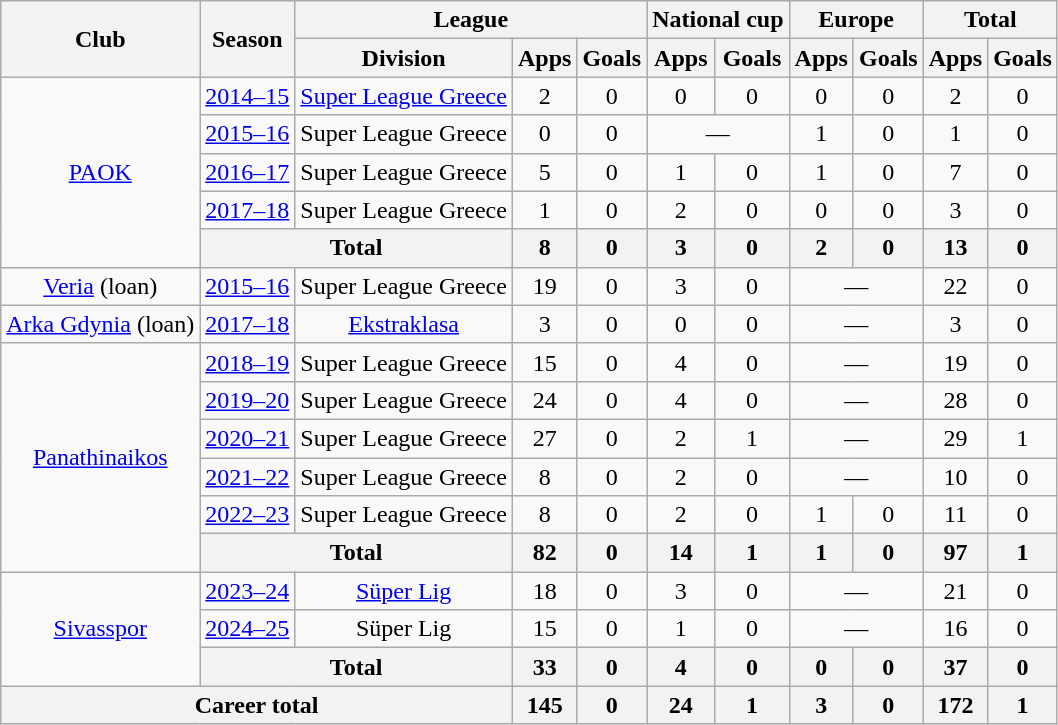<table class="wikitable" style="text-align: center;">
<tr>
<th rowspan=2>Club</th>
<th rowspan=2>Season</th>
<th colspan=3>League</th>
<th colspan=2>National cup</th>
<th colspan=2>Europe</th>
<th colspan=2>Total</th>
</tr>
<tr>
<th>Division</th>
<th>Apps</th>
<th>Goals</th>
<th>Apps</th>
<th>Goals</th>
<th>Apps</th>
<th>Goals</th>
<th>Apps</th>
<th>Goals</th>
</tr>
<tr>
<td rowspan=5><a href='#'>PAOK</a></td>
<td><a href='#'>2014–15</a></td>
<td><a href='#'>Super League Greece</a></td>
<td>2</td>
<td>0</td>
<td>0</td>
<td>0</td>
<td>0</td>
<td>0</td>
<td>2</td>
<td>0</td>
</tr>
<tr>
<td><a href='#'>2015–16</a></td>
<td>Super League Greece</td>
<td>0</td>
<td>0</td>
<td colspan="2">—</td>
<td>1</td>
<td>0</td>
<td>1</td>
<td>0</td>
</tr>
<tr>
<td><a href='#'>2016–17</a></td>
<td>Super League Greece</td>
<td>5</td>
<td>0</td>
<td>1</td>
<td>0</td>
<td>1</td>
<td>0</td>
<td>7</td>
<td>0</td>
</tr>
<tr>
<td><a href='#'>2017–18</a></td>
<td>Super League Greece</td>
<td>1</td>
<td>0</td>
<td>2</td>
<td>0</td>
<td>0</td>
<td>0</td>
<td>3</td>
<td>0</td>
</tr>
<tr>
<th colspan="2">Total</th>
<th>8</th>
<th>0</th>
<th>3</th>
<th>0</th>
<th>2</th>
<th>0</th>
<th>13</th>
<th>0</th>
</tr>
<tr>
<td><a href='#'>Veria</a> (loan)</td>
<td><a href='#'>2015–16</a></td>
<td>Super League Greece</td>
<td>19</td>
<td>0</td>
<td>3</td>
<td>0</td>
<td colspan="2">—</td>
<td>22</td>
<td>0</td>
</tr>
<tr>
<td><a href='#'>Arka Gdynia</a> (loan)</td>
<td><a href='#'>2017–18</a></td>
<td><a href='#'>Ekstraklasa</a></td>
<td>3</td>
<td>0</td>
<td>0</td>
<td>0</td>
<td colspan="2">—</td>
<td>3</td>
<td>0</td>
</tr>
<tr>
<td rowspan="6"><a href='#'>Panathinaikos</a></td>
<td><a href='#'>2018–19</a></td>
<td>Super League Greece</td>
<td>15</td>
<td>0</td>
<td>4</td>
<td>0</td>
<td colspan="2">—</td>
<td>19</td>
<td>0</td>
</tr>
<tr>
<td><a href='#'>2019–20</a></td>
<td>Super League Greece</td>
<td>24</td>
<td>0</td>
<td>4</td>
<td>0</td>
<td colspan="2">—</td>
<td>28</td>
<td>0</td>
</tr>
<tr>
<td><a href='#'>2020–21</a></td>
<td>Super League Greece</td>
<td>27</td>
<td>0</td>
<td>2</td>
<td>1</td>
<td colspan="2">—</td>
<td>29</td>
<td>1</td>
</tr>
<tr>
<td><a href='#'>2021–22</a></td>
<td>Super League Greece</td>
<td>8</td>
<td>0</td>
<td>2</td>
<td>0</td>
<td colspan="2">—</td>
<td>10</td>
<td>0</td>
</tr>
<tr>
<td><a href='#'>2022–23</a></td>
<td>Super League Greece</td>
<td>8</td>
<td>0</td>
<td>2</td>
<td>0</td>
<td>1</td>
<td>0</td>
<td>11</td>
<td>0</td>
</tr>
<tr>
<th colspan="2">Total</th>
<th>82</th>
<th>0</th>
<th>14</th>
<th>1</th>
<th>1</th>
<th>0</th>
<th>97</th>
<th>1</th>
</tr>
<tr>
<td rowspan="3"><a href='#'>Sivasspor</a></td>
<td><a href='#'>2023–24</a></td>
<td><a href='#'>Süper Lig</a></td>
<td>18</td>
<td>0</td>
<td>3</td>
<td>0</td>
<td colspan="2">—</td>
<td>21</td>
<td>0</td>
</tr>
<tr>
<td><a href='#'>2024–25</a></td>
<td>Süper Lig</td>
<td>15</td>
<td>0</td>
<td>1</td>
<td>0</td>
<td colspan="2">—</td>
<td>16</td>
<td>0</td>
</tr>
<tr>
<th colspan="2">Total</th>
<th>33</th>
<th>0</th>
<th>4</th>
<th>0</th>
<th>0</th>
<th>0</th>
<th>37</th>
<th>0</th>
</tr>
<tr>
<th colspan="3">Career total</th>
<th>145</th>
<th>0</th>
<th>24</th>
<th>1</th>
<th>3</th>
<th>0</th>
<th>172</th>
<th>1</th>
</tr>
</table>
